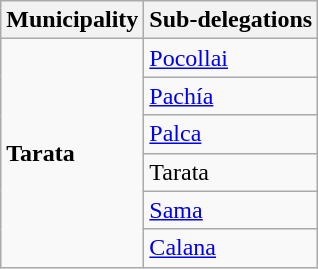<table class="wikitable">
<tr>
<th>Municipality</th>
<th>Sub-delegations</th>
</tr>
<tr>
<td rowspan=6><strong>Tarata</strong></td>
<td><a href='#'>Pocollai</a></td>
</tr>
<tr>
<td><a href='#'>Pachía</a></td>
</tr>
<tr>
<td><a href='#'>Palca</a></td>
</tr>
<tr>
<td>Tarata</td>
</tr>
<tr>
<td><a href='#'>Sama</a></td>
</tr>
<tr>
<td><a href='#'>Calana</a></td>
</tr>
</table>
